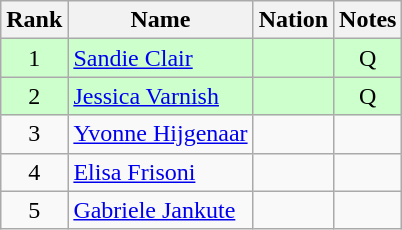<table class="wikitable sortable" style="text-align:center">
<tr>
<th>Rank</th>
<th>Name</th>
<th>Nation</th>
<th>Notes</th>
</tr>
<tr bgcolor=ccffcc>
<td>1</td>
<td align=left><a href='#'>Sandie Clair</a></td>
<td align=left></td>
<td>Q</td>
</tr>
<tr bgcolor=ccffcc>
<td>2</td>
<td align=left><a href='#'>Jessica Varnish</a></td>
<td align=left></td>
<td>Q</td>
</tr>
<tr>
<td>3</td>
<td align=left><a href='#'>Yvonne Hijgenaar</a></td>
<td align=left></td>
<td></td>
</tr>
<tr>
<td>4</td>
<td align=left><a href='#'>Elisa Frisoni</a></td>
<td align=left></td>
<td></td>
</tr>
<tr>
<td>5</td>
<td align=left><a href='#'>Gabriele Jankute</a></td>
<td align=left></td>
<td></td>
</tr>
</table>
